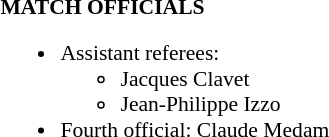<table width=100% style="font-size: 90%">
<tr>
<td width=50% valign=top><br><strong>MATCH OFFICIALS</strong><ul><li>Assistant referees:<ul><li>Jacques Clavet</li><li>Jean-Philippe Izzo</li></ul></li><li>Fourth official: Claude Medam</li></ul></td>
</tr>
</table>
